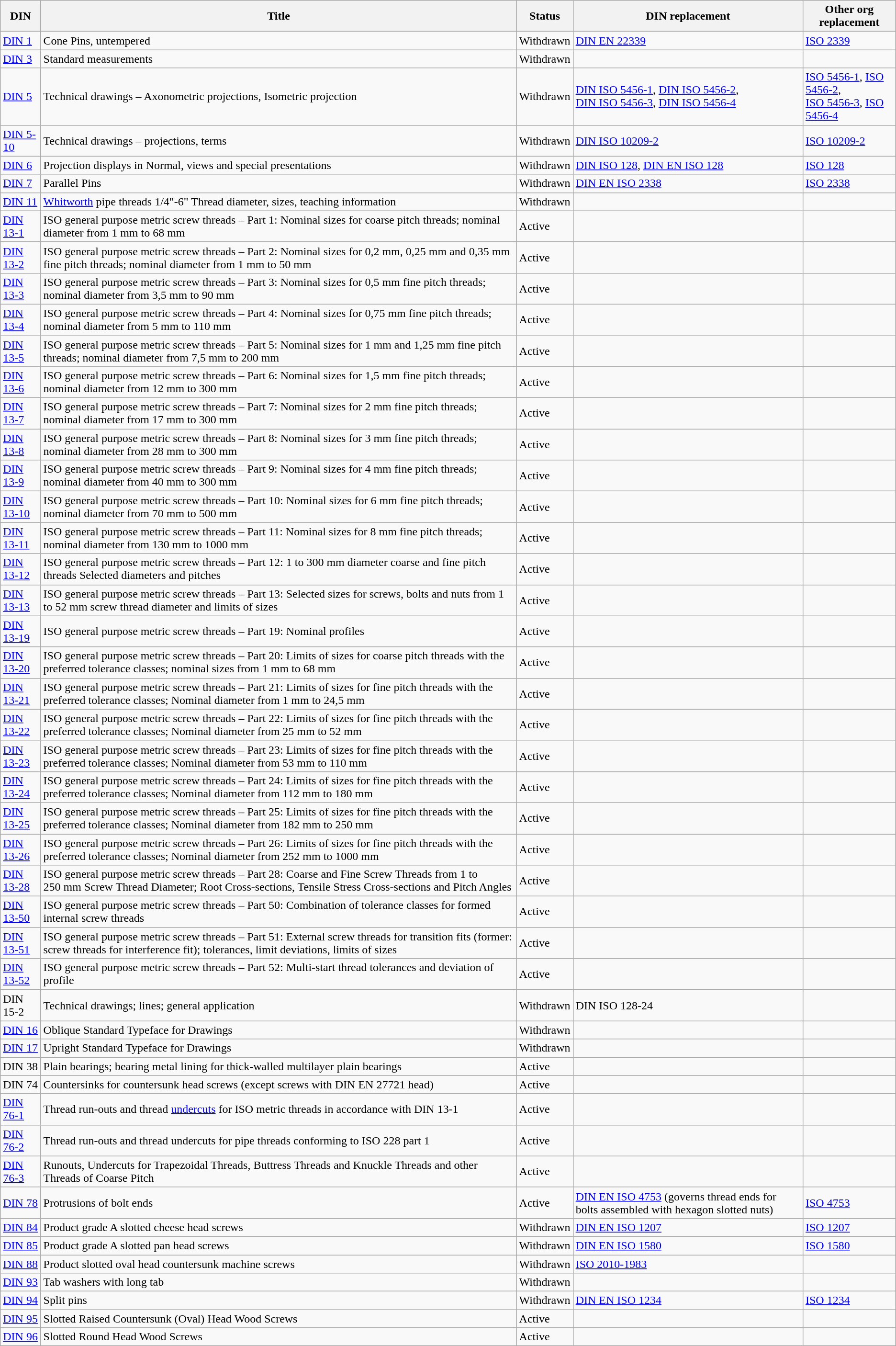<table class="wikitable sortable">
<tr>
<th>DIN</th>
<th>Title</th>
<th>Status</th>
<th>DIN replacement</th>
<th>Other org<br>replacement</th>
</tr>
<tr>
<td><a href='#'>DIN 1</a></td>
<td>Cone Pins, untempered</td>
<td>Withdrawn</td>
<td><a href='#'>DIN EN 22339</a></td>
<td><a href='#'>ISO 2339</a></td>
</tr>
<tr>
<td><a href='#'>DIN 3</a></td>
<td>Standard measurements</td>
<td>Withdrawn</td>
<td></td>
<td></td>
</tr>
<tr>
<td><a href='#'>DIN 5</a></td>
<td>Technical drawings – Axonometric projections, Isometric projection</td>
<td>Withdrawn</td>
<td><a href='#'>DIN ISO 5456-1</a>, <a href='#'>DIN ISO 5456-2</a>,<br><a href='#'>DIN ISO 5456-3</a>, <a href='#'>DIN ISO 5456-4</a></td>
<td><a href='#'>ISO 5456-1</a>, <a href='#'>ISO 5456-2</a>,<br><a href='#'>ISO 5456-3</a>, <a href='#'>ISO 5456-4</a></td>
</tr>
<tr>
<td><a href='#'>DIN 5-10</a></td>
<td>Technical drawings – projections, terms</td>
<td>Withdrawn</td>
<td><a href='#'>DIN ISO 10209-2</a></td>
<td><a href='#'>ISO 10209-2</a></td>
</tr>
<tr>
<td><a href='#'>DIN 6</a></td>
<td>Projection displays in Normal, views and special presentations</td>
<td>Withdrawn</td>
<td><a href='#'>DIN ISO 128</a>, <a href='#'>DIN EN ISO 128</a></td>
<td><a href='#'>ISO 128</a></td>
</tr>
<tr>
<td><a href='#'>DIN 7</a></td>
<td>Parallel Pins</td>
<td>Withdrawn</td>
<td><a href='#'>DIN EN ISO 2338</a></td>
<td><a href='#'>ISO 2338</a></td>
</tr>
<tr>
<td><a href='#'>DIN 11</a></td>
<td><a href='#'>Whitworth</a> pipe threads 1/4"-6" Thread diameter, sizes, teaching information</td>
<td>Withdrawn</td>
<td></td>
<td></td>
</tr>
<tr>
<td><a href='#'>DIN 13-1</a></td>
<td>ISO general purpose metric screw threads – Part 1: Nominal sizes for coarse pitch threads; nominal diameter from 1 mm to 68 mm</td>
<td>Active</td>
<td></td>
<td></td>
</tr>
<tr>
<td><a href='#'>DIN 13-2</a></td>
<td>ISO general purpose metric screw threads – Part 2: Nominal sizes for 0,2 mm, 0,25 mm and 0,35 mm fine pitch threads; nominal diameter from 1 mm to 50 mm</td>
<td>Active</td>
<td></td>
<td></td>
</tr>
<tr>
<td><a href='#'>DIN 13-3</a></td>
<td>ISO general purpose metric screw threads – Part 3: Nominal sizes for 0,5 mm fine pitch threads; nominal diameter from 3,5 mm to 90 mm</td>
<td>Active</td>
<td></td>
<td></td>
</tr>
<tr>
<td><a href='#'>DIN 13-4</a></td>
<td>ISO general purpose metric screw threads – Part 4: Nominal sizes for 0,75 mm fine pitch threads; nominal diameter from 5 mm to 110 mm</td>
<td>Active</td>
<td></td>
<td></td>
</tr>
<tr>
<td><a href='#'>DIN 13-5</a></td>
<td>ISO general purpose metric screw threads – Part 5: Nominal sizes for 1 mm and 1,25 mm fine pitch threads; nominal diameter from 7,5 mm to 200 mm</td>
<td>Active</td>
<td></td>
<td></td>
</tr>
<tr>
<td><a href='#'>DIN 13-6</a></td>
<td>ISO general purpose metric screw threads – Part 6: Nominal sizes for 1,5 mm fine pitch threads; nominal diameter from 12 mm to 300 mm</td>
<td>Active</td>
<td></td>
<td></td>
</tr>
<tr>
<td><a href='#'>DIN 13-7</a></td>
<td>ISO general purpose metric screw threads – Part 7: Nominal sizes for 2 mm fine pitch threads; nominal diameter from 17 mm to 300 mm</td>
<td>Active</td>
<td></td>
<td></td>
</tr>
<tr>
<td><a href='#'>DIN 13-8</a></td>
<td>ISO general purpose metric screw threads – Part 8: Nominal sizes for 3 mm fine pitch threads; nominal diameter from 28 mm to 300 mm</td>
<td>Active</td>
<td></td>
<td></td>
</tr>
<tr>
<td><a href='#'>DIN 13-9</a></td>
<td>ISO general purpose metric screw threads – Part 9: Nominal sizes for 4 mm fine pitch threads; nominal diameter from 40 mm to 300 mm</td>
<td>Active</td>
<td></td>
<td></td>
</tr>
<tr>
<td><a href='#'>DIN 13-10</a></td>
<td>ISO general purpose metric screw threads – Part 10: Nominal sizes for 6 mm fine pitch threads; nominal diameter from 70 mm to 500 mm</td>
<td>Active</td>
<td></td>
<td></td>
</tr>
<tr>
<td><a href='#'>DIN 13-11</a></td>
<td>ISO general purpose metric screw threads – Part 11: Nominal sizes for 8 mm fine pitch threads; nominal diameter from 130 mm to 1000 mm</td>
<td>Active</td>
<td></td>
<td></td>
</tr>
<tr>
<td><a href='#'>DIN 13-12</a></td>
<td>ISO general purpose metric screw threads – Part 12: 1 to 300 mm diameter coarse and fine pitch threads Selected diameters and pitches</td>
<td>Active</td>
<td></td>
<td></td>
</tr>
<tr>
<td><a href='#'>DIN 13-13</a></td>
<td>ISO general purpose metric screw threads – Part 13: Selected sizes for screws, bolts and nuts from 1 to 52 mm screw thread diameter and limits of sizes</td>
<td>Active</td>
<td></td>
<td></td>
</tr>
<tr>
<td><a href='#'>DIN 13-19</a></td>
<td>ISO general purpose metric screw threads – Part 19: Nominal profiles</td>
<td>Active</td>
<td></td>
<td></td>
</tr>
<tr>
<td><a href='#'>DIN 13-20</a></td>
<td>ISO general purpose metric screw threads – Part 20: Limits of sizes for coarse pitch threads with the preferred tolerance classes; nominal sizes from 1 mm to 68 mm</td>
<td>Active</td>
<td></td>
<td></td>
</tr>
<tr>
<td><a href='#'>DIN 13-21</a></td>
<td>ISO general purpose metric screw threads – Part 21: Limits of sizes for fine pitch threads with the preferred tolerance classes; Nominal diameter from 1 mm to 24,5 mm</td>
<td>Active</td>
<td></td>
<td></td>
</tr>
<tr>
<td><a href='#'>DIN 13-22</a></td>
<td>ISO general purpose metric screw threads – Part 22: Limits of sizes for fine pitch threads with the preferred tolerance classes; Nominal diameter from 25 mm to 52 mm</td>
<td>Active</td>
<td></td>
<td></td>
</tr>
<tr>
<td><a href='#'>DIN 13-23</a></td>
<td>ISO general purpose metric screw threads – Part 23: Limits of sizes for fine pitch threads with the preferred tolerance classes; Nominal diameter from 53 mm to 110 mm</td>
<td>Active</td>
<td></td>
<td></td>
</tr>
<tr>
<td><a href='#'>DIN 13-24</a></td>
<td>ISO general purpose metric screw threads – Part 24: Limits of sizes for fine pitch threads with the preferred tolerance classes; Nominal diameter from 112 mm to 180 mm</td>
<td>Active</td>
<td></td>
<td></td>
</tr>
<tr>
<td><a href='#'>DIN 13-25</a></td>
<td>ISO general purpose metric screw threads – Part 25: Limits of sizes for fine pitch threads with the preferred tolerance classes; Nominal diameter from 182 mm to 250 mm</td>
<td>Active</td>
<td></td>
<td></td>
</tr>
<tr>
<td><a href='#'>DIN 13-26</a></td>
<td>ISO general purpose metric screw threads – Part 26: Limits of sizes for fine pitch threads with the preferred tolerance classes; Nominal diameter from 252 mm to 1000 mm</td>
<td>Active</td>
<td></td>
<td></td>
</tr>
<tr>
<td><a href='#'>DIN 13-28</a></td>
<td>ISO general purpose metric screw threads – Part 28: Coarse and Fine Screw Threads from 1 to 250 mm Screw Thread Diameter; Root Cross-sections, Tensile Stress Cross-sections and Pitch Angles</td>
<td>Active</td>
<td></td>
<td></td>
</tr>
<tr>
<td><a href='#'>DIN 13-50</a></td>
<td>ISO general purpose metric screw threads – Part 50: Combination of tolerance classes for formed internal screw threads</td>
<td>Active</td>
<td></td>
<td></td>
</tr>
<tr>
<td><a href='#'>DIN 13-51</a></td>
<td>ISO general purpose metric screw threads – Part 51: External screw threads for transition fits (former: screw threads for interference fit); tolerances, limit deviations, limits of sizes</td>
<td>Active</td>
<td></td>
<td></td>
</tr>
<tr>
<td><a href='#'>DIN 13-52</a></td>
<td>ISO general purpose metric screw threads – Part 52: Multi-start thread tolerances and deviation of profile</td>
<td>Active</td>
<td></td>
<td></td>
</tr>
<tr>
<td>DIN 15-2</td>
<td>Technical drawings; lines; general application</td>
<td>Withdrawn</td>
<td>DIN ISO 128-24</td>
<td></td>
</tr>
<tr>
<td><a href='#'>DIN 16</a></td>
<td>Oblique Standard Typeface for Drawings</td>
<td>Withdrawn</td>
<td></td>
<td></td>
</tr>
<tr>
<td><a href='#'>DIN 17</a></td>
<td>Upright Standard Typeface for Drawings</td>
<td>Withdrawn</td>
<td></td>
<td></td>
</tr>
<tr>
<td>DIN 38</td>
<td>Plain bearings; bearing metal lining for thick-walled multilayer plain bearings</td>
<td>Active</td>
<td></td>
<td></td>
</tr>
<tr>
<td>DIN 74</td>
<td>Countersinks for countersunk head screws (except screws with DIN EN 27721 head)</td>
<td>Active</td>
<td></td>
<td></td>
</tr>
<tr>
<td><a href='#'>DIN 76-1</a></td>
<td>Thread run-outs and thread <a href='#'>undercuts</a> for ISO metric threads in accordance with DIN 13-1</td>
<td>Active</td>
<td></td>
<td></td>
</tr>
<tr>
<td><a href='#'>DIN 76-2</a></td>
<td>Thread run-outs and thread undercuts for pipe threads conforming to ISO 228 part 1</td>
<td>Active</td>
<td></td>
<td></td>
</tr>
<tr>
<td><a href='#'>DIN 76-3</a></td>
<td>Runouts, Undercuts for Trapezoidal Threads, Buttress Threads and Knuckle Threads and other Threads of Coarse Pitch</td>
<td>Active</td>
<td></td>
<td></td>
</tr>
<tr>
<td><a href='#'>DIN 78</a></td>
<td>Protrusions of bolt ends</td>
<td>Active</td>
<td><a href='#'>DIN EN ISO 4753</a> (governs thread ends for bolts assembled with hexagon slotted nuts)</td>
<td><a href='#'>ISO 4753</a></td>
</tr>
<tr>
<td><a href='#'>DIN 84</a></td>
<td>Product grade A slotted cheese head screws</td>
<td>Withdrawn</td>
<td><a href='#'>DIN EN ISO 1207</a></td>
<td><a href='#'>ISO 1207</a></td>
</tr>
<tr>
<td><a href='#'>DIN 85</a></td>
<td>Product grade A slotted pan head screws</td>
<td>Withdrawn</td>
<td><a href='#'>DIN EN ISO 1580</a></td>
<td><a href='#'>ISO 1580</a></td>
</tr>
<tr>
<td><a href='#'>DIN 88</a></td>
<td>Product slotted oval head countersunk machine screws</td>
<td>Withdrawn</td>
<td><a href='#'>ISO 2010-1983</a></td>
</tr>
<tr>
<td><a href='#'>DIN 93</a></td>
<td>Tab washers with long tab</td>
<td>Withdrawn</td>
<td></td>
<td></td>
</tr>
<tr>
<td><a href='#'>DIN 94</a></td>
<td>Split pins</td>
<td>Withdrawn</td>
<td><a href='#'>DIN EN ISO 1234</a></td>
<td><a href='#'>ISO 1234</a></td>
</tr>
<tr>
<td><a href='#'>DIN 95</a></td>
<td>Slotted Raised Countersunk (Oval) Head Wood Screws</td>
<td>Active</td>
<td></td>
<td></td>
</tr>
<tr>
<td><a href='#'>DIN 96</a></td>
<td>Slotted Round Head Wood Screws</td>
<td>Active</td>
<td></td>
<td></td>
</tr>
</table>
